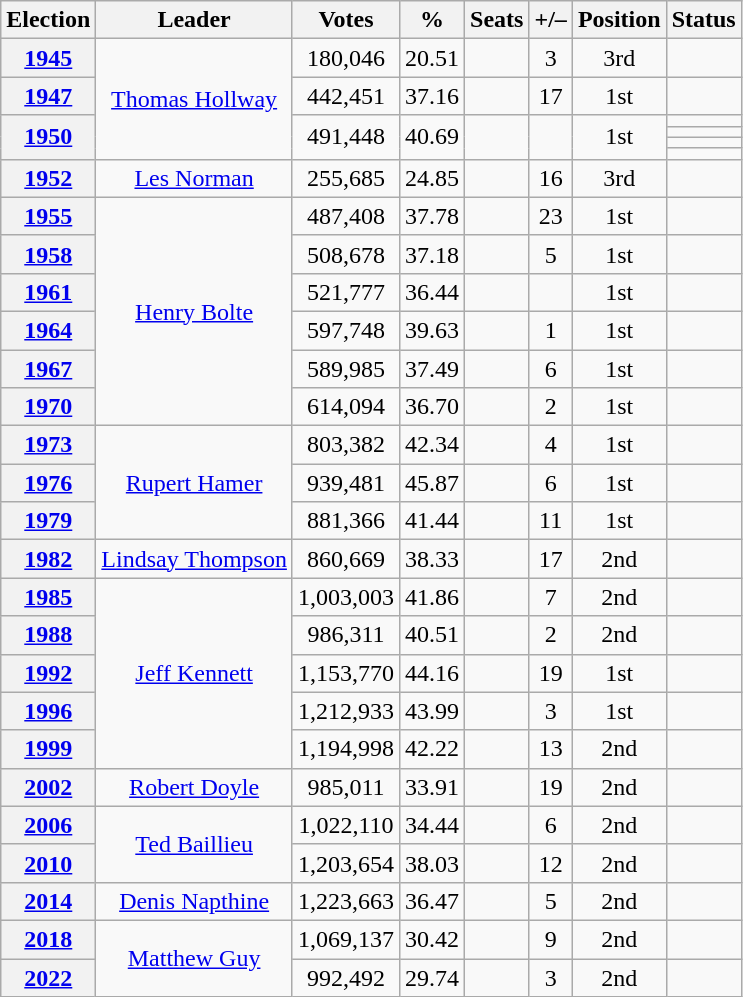<table class=wikitable style="text-align: center;">
<tr>
<th>Election</th>
<th>Leader</th>
<th>Votes</th>
<th>%</th>
<th>Seats</th>
<th>+/–</th>
<th>Position</th>
<th>Status</th>
</tr>
<tr>
<th><a href='#'>1945</a></th>
<td rowspan=6><a href='#'>Thomas Hollway</a></td>
<td>180,046</td>
<td>20.51</td>
<td></td>
<td> 3</td>
<td> 3rd</td>
<td></td>
</tr>
<tr>
<th><a href='#'>1947</a></th>
<td>442,451</td>
<td>37.16</td>
<td></td>
<td> 17</td>
<td> 1st</td>
<td></td>
</tr>
<tr>
<th rowspan=4><a href='#'>1950</a></th>
<td rowspan=4>491,448</td>
<td rowspan=4>40.69</td>
<td rowspan=4></td>
<td rowspan=4></td>
<td rowspan=4> 1st</td>
<td></td>
</tr>
<tr>
<td></td>
</tr>
<tr>
<td></td>
</tr>
<tr>
<td></td>
</tr>
<tr>
<th><a href='#'>1952</a></th>
<td><a href='#'>Les Norman</a></td>
<td>255,685</td>
<td>24.85</td>
<td></td>
<td> 16</td>
<td> 3rd</td>
<td></td>
</tr>
<tr>
<th><a href='#'>1955</a></th>
<td rowspan=6><a href='#'>Henry Bolte</a></td>
<td>487,408</td>
<td>37.78</td>
<td></td>
<td> 23</td>
<td> 1st</td>
<td></td>
</tr>
<tr>
<th><a href='#'>1958</a></th>
<td>508,678</td>
<td>37.18</td>
<td></td>
<td> 5</td>
<td> 1st</td>
<td></td>
</tr>
<tr>
<th><a href='#'>1961</a></th>
<td>521,777</td>
<td>36.44</td>
<td></td>
<td></td>
<td> 1st</td>
<td></td>
</tr>
<tr>
<th><a href='#'>1964</a></th>
<td>597,748</td>
<td>39.63</td>
<td></td>
<td> 1</td>
<td> 1st</td>
<td></td>
</tr>
<tr>
<th><a href='#'>1967</a></th>
<td>589,985</td>
<td>37.49</td>
<td></td>
<td> 6</td>
<td> 1st</td>
<td></td>
</tr>
<tr>
<th><a href='#'>1970</a></th>
<td>614,094</td>
<td>36.70</td>
<td></td>
<td> 2</td>
<td> 1st</td>
<td></td>
</tr>
<tr>
<th><a href='#'>1973</a></th>
<td rowspan=3><a href='#'>Rupert Hamer</a></td>
<td>803,382</td>
<td>42.34</td>
<td></td>
<td> 4</td>
<td> 1st</td>
<td></td>
</tr>
<tr>
<th><a href='#'>1976</a></th>
<td>939,481</td>
<td>45.87</td>
<td></td>
<td> 6</td>
<td> 1st</td>
<td></td>
</tr>
<tr>
<th><a href='#'>1979</a></th>
<td>881,366</td>
<td>41.44</td>
<td></td>
<td> 11</td>
<td> 1st</td>
<td></td>
</tr>
<tr>
<th><a href='#'>1982</a></th>
<td><a href='#'>Lindsay Thompson</a></td>
<td>860,669</td>
<td>38.33</td>
<td></td>
<td> 17</td>
<td> 2nd</td>
<td></td>
</tr>
<tr>
<th><a href='#'>1985</a></th>
<td rowspan=5><a href='#'>Jeff Kennett</a></td>
<td>1,003,003</td>
<td>41.86</td>
<td></td>
<td> 7</td>
<td> 2nd</td>
<td></td>
</tr>
<tr>
<th><a href='#'>1988</a></th>
<td>986,311</td>
<td>40.51</td>
<td></td>
<td> 2</td>
<td> 2nd</td>
<td></td>
</tr>
<tr>
<th><a href='#'>1992</a></th>
<td>1,153,770</td>
<td>44.16</td>
<td></td>
<td> 19</td>
<td> 1st</td>
<td></td>
</tr>
<tr>
<th><a href='#'>1996</a></th>
<td>1,212,933</td>
<td>43.99</td>
<td></td>
<td> 3</td>
<td> 1st</td>
<td></td>
</tr>
<tr>
<th><a href='#'>1999</a></th>
<td>1,194,998</td>
<td>42.22</td>
<td></td>
<td> 13</td>
<td> 2nd</td>
<td></td>
</tr>
<tr>
<th><a href='#'>2002</a></th>
<td><a href='#'>Robert Doyle</a></td>
<td>985,011</td>
<td>33.91</td>
<td></td>
<td> 19</td>
<td> 2nd</td>
<td></td>
</tr>
<tr>
<th><a href='#'>2006</a></th>
<td rowspan=2><a href='#'>Ted Baillieu</a></td>
<td>1,022,110</td>
<td>34.44</td>
<td></td>
<td> 6</td>
<td> 2nd</td>
<td></td>
</tr>
<tr>
<th><a href='#'>2010</a></th>
<td>1,203,654</td>
<td>38.03</td>
<td></td>
<td> 12</td>
<td> 2nd</td>
<td></td>
</tr>
<tr>
<th><a href='#'>2014</a></th>
<td><a href='#'>Denis Napthine</a></td>
<td>1,223,663</td>
<td>36.47</td>
<td></td>
<td> 5</td>
<td> 2nd</td>
<td></td>
</tr>
<tr>
<th><a href='#'>2018</a></th>
<td rowspan=2><a href='#'>Matthew Guy</a></td>
<td>1,069,137</td>
<td>30.42</td>
<td></td>
<td> 9</td>
<td> 2nd</td>
<td></td>
</tr>
<tr>
<th><a href='#'>2022</a></th>
<td>992,492</td>
<td>29.74</td>
<td></td>
<td> 3</td>
<td> 2nd</td>
<td></td>
</tr>
</table>
